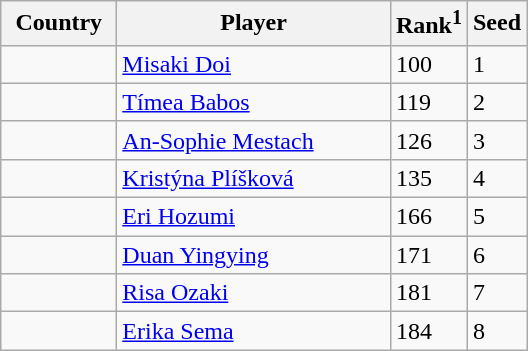<table class="sortable wikitable">
<tr>
<th width="70">Country</th>
<th width="175">Player</th>
<th>Rank<sup>1</sup></th>
<th>Seed</th>
</tr>
<tr>
<td></td>
<td><a href='#'>Misaki Doi</a></td>
<td>100</td>
<td>1</td>
</tr>
<tr>
<td></td>
<td><a href='#'>Tímea Babos</a></td>
<td>119</td>
<td>2</td>
</tr>
<tr>
<td></td>
<td><a href='#'>An-Sophie Mestach</a></td>
<td>126</td>
<td>3</td>
</tr>
<tr>
<td></td>
<td><a href='#'>Kristýna Plíšková</a></td>
<td>135</td>
<td>4</td>
</tr>
<tr>
<td></td>
<td><a href='#'>Eri Hozumi</a></td>
<td>166</td>
<td>5</td>
</tr>
<tr>
<td></td>
<td><a href='#'>Duan Yingying</a></td>
<td>171</td>
<td>6</td>
</tr>
<tr>
<td></td>
<td><a href='#'>Risa Ozaki</a></td>
<td>181</td>
<td>7</td>
</tr>
<tr>
<td></td>
<td><a href='#'>Erika Sema</a></td>
<td>184</td>
<td>8</td>
</tr>
</table>
